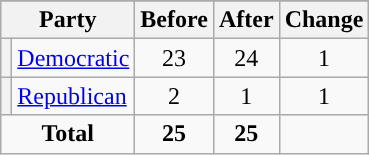<table class="wikitable" style="text-align:center;">
<tr>
</tr>
<tr>
<th colspan=2>Party</th>
<th>Before</th>
<th>After</th>
<th>Change</th>
</tr>
<tr>
<th style="background-color:"></th>
<td style="text-align:left;"><a href='#'>Democratic</a></td>
<td>23</td>
<td>24</td>
<td> 1</td>
</tr>
<tr>
<th style="background-color:"></th>
<td style="text-align:left;"><a href='#'>Republican</a></td>
<td>2</td>
<td>1</td>
<td> 1</td>
</tr>
<tr>
<td colspan=2><strong>Total</strong></td>
<td><strong>25</strong></td>
<td><strong>25</strong></td>
<td></td>
</tr>
</table>
